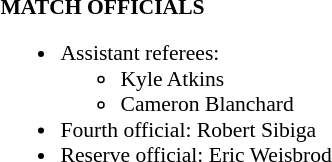<table style="width:100%; font-size:90%;">
<tr>
<td style="width:50%; vertical-align:top;"><br><strong>MATCH OFFICIALS</strong><ul><li>Assistant referees:<ul><li>Kyle Atkins</li><li>Cameron Blanchard</li></ul></li><li>Fourth official: Robert Sibiga</li><li>Reserve official: Eric Weisbrod</li></ul></td>
</tr>
</table>
